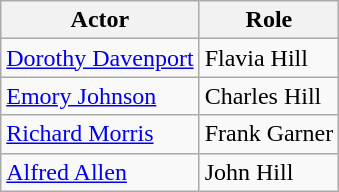<table class="wikitable">
<tr>
<th>Actor</th>
<th>Role</th>
</tr>
<tr>
<td><a href='#'>Dorothy Davenport</a></td>
<td>Flavia Hill</td>
</tr>
<tr>
<td><a href='#'>Emory Johnson</a></td>
<td>Charles Hill</td>
</tr>
<tr>
<td><a href='#'>Richard Morris</a></td>
<td>Frank Garner</td>
</tr>
<tr>
<td><a href='#'>Alfred Allen</a></td>
<td>John Hill</td>
</tr>
</table>
